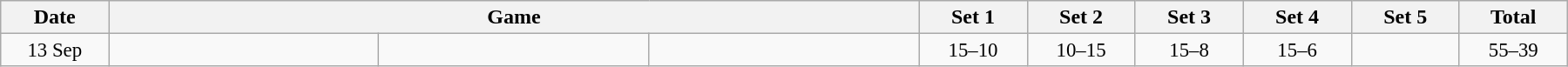<table width=1200 class="wikitable">
<tr>
<th width=6%>Date</th>
<th width=45% colspan=3>Game</th>
<th width=6%>Set 1</th>
<th width=6%>Set 2</th>
<th width=6%>Set 3</th>
<th width=6%>Set 4</th>
<th width=6%>Set 5</th>
<th width=6%>Total</th>
</tr>
<tr style=font-size:95%>
<td align=center>13 Sep</td>
<td align=center><strong></strong></td>
<td></td>
<td></td>
<td align=center>15–10</td>
<td align=center>10–15</td>
<td align=center>15–8</td>
<td align=center>15–6</td>
<td align=center></td>
<td align=center>55–39</td>
</tr>
</table>
